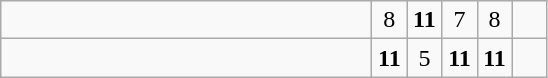<table class="wikitable">
<tr>
<td style="width:15em"></td>
<td align=center style="width:1em">8</td>
<td align=center style="width:1em"><strong>11</strong></td>
<td align=center style="width:1em">7</td>
<td align=center style="width:1em">8</td>
<td align=center style="width:1em"></td>
</tr>
<tr>
<td style="width:15em"></td>
<td align=center style="width:1em"><strong>11</strong></td>
<td align=center style="width:1em">5</td>
<td align=center style="width:1em"><strong>11</strong></td>
<td align=center style="width:1em"><strong>11</strong></td>
<td align=center style="width:1em"></td>
</tr>
</table>
